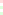<table style="font-size: 85%">
<tr>
<td style="background:#fdd;"></td>
</tr>
<tr>
<td style="background:#dfd;"></td>
</tr>
<tr>
<td style="background:#dfd;"></td>
</tr>
</table>
